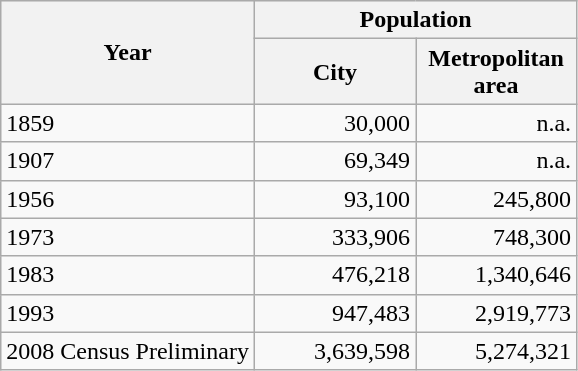<table class="wikitable">
<tr style="background:#efefef;">
<th rowspan="2">Year</th>
<th colspan="2">Population</th>
</tr>
<tr style="background:#efefef;">
<th style="width:100px;">City</th>
<th style="width:100px;">Metropolitan area</th>
</tr>
<tr>
<td>1859</td>
<td style="text-align:right;">30,000</td>
<td style="text-align:right;">n.a.</td>
</tr>
<tr>
<td>1907</td>
<td style="text-align:right;">69,349</td>
<td style="text-align:right;">n.a.</td>
</tr>
<tr>
<td>1956</td>
<td style="text-align:right;">93,100</td>
<td style="text-align:right;">245,800</td>
</tr>
<tr>
<td>1973</td>
<td style="text-align:right;">333,906</td>
<td style="text-align:right;">748,300</td>
</tr>
<tr>
<td>1983</td>
<td style="text-align:right;">476,218</td>
<td style="text-align:right;">1,340,646</td>
</tr>
<tr>
<td>1993</td>
<td style="text-align:right;">947,483</td>
<td style="text-align:right;">2,919,773</td>
</tr>
<tr>
<td>2008 Census Preliminary</td>
<td style="text-align:right;">3,639,598</td>
<td style="text-align:right;">5,274,321</td>
</tr>
</table>
